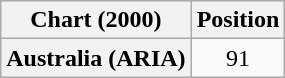<table class="wikitable plainrowheaders" style="text-align:center">
<tr>
<th scope="col">Chart (2000)</th>
<th scope="col">Position</th>
</tr>
<tr>
<th scope="row">Australia (ARIA)</th>
<td>91</td>
</tr>
</table>
